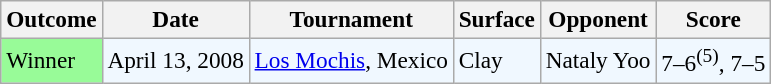<table class="sortable wikitable" style=font-size:97%>
<tr>
<th>Outcome</th>
<th>Date</th>
<th>Tournament</th>
<th>Surface</th>
<th>Opponent</th>
<th>Score</th>
</tr>
<tr bgcolor="#f0f8ff">
<td style="background:#98fb98;">Winner</td>
<td>April 13, 2008</td>
<td><a href='#'>Los Mochis</a>, Mexico</td>
<td>Clay</td>
<td> Nataly Yoo</td>
<td>7–6<sup>(5)</sup>, 7–5</td>
</tr>
</table>
